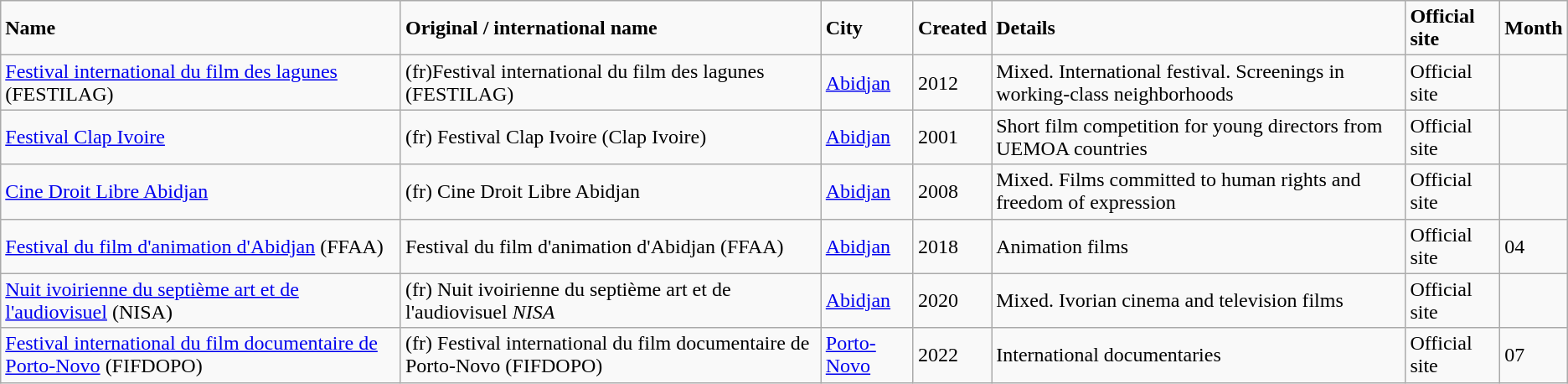<table class="wikitable">
<tr>
<td><strong>Name</strong></td>
<td><strong>Original / international name</strong></td>
<td><strong>City</strong></td>
<td><strong>Created</strong></td>
<td><strong>Details</strong></td>
<td><strong>Official site</strong></td>
<td><strong>Month</strong></td>
</tr>
<tr>
<td><a href='#'>Festival international du film des lagunes</a> (FESTILAG)</td>
<td>(fr)Festival international du film des lagunes (FESTILAG)</td>
<td><a href='#'>Abidjan</a></td>
<td>2012</td>
<td>Mixed. International festival. Screenings in working-class neighborhoods</td>
<td>Official site</td>
<td></td>
</tr>
<tr>
<td><a href='#'>Festival Clap Ivoire</a></td>
<td>(fr) Festival Clap Ivoire (Clap Ivoire)</td>
<td><a href='#'>Abidjan</a></td>
<td>2001</td>
<td>Short film competition for young directors from UEMOA countries</td>
<td>Official site</td>
<td></td>
</tr>
<tr>
<td><a href='#'>Cine Droit Libre Abidjan</a></td>
<td>(fr) Cine Droit Libre Abidjan</td>
<td><a href='#'>Abidjan</a></td>
<td>2008</td>
<td>Mixed. Films committed to human rights and freedom of expression</td>
<td>Official site</td>
<td></td>
</tr>
<tr>
<td><a href='#'>Festival du film d'animation d'Abidjan</a> (FFAA)</td>
<td>Festival du film d'animation d'Abidjan (FFAA)</td>
<td><a href='#'>Abidjan</a></td>
<td>2018</td>
<td>Animation films</td>
<td>Official site</td>
<td>04</td>
</tr>
<tr>
<td><a href='#'>Nuit ivoirienne du septième art et de l'audiovisuel</a> (NISA)</td>
<td>(fr) Nuit ivoirienne du septième art et de l'audiovisuel <em>NISA</em></td>
<td><a href='#'>Abidjan</a></td>
<td>2020</td>
<td>Mixed. Ivorian cinema and television films</td>
<td>Official site</td>
<td></td>
</tr>
<tr>
<td><a href='#'>Festival international du film documentaire de Porto-Novo</a> (FIFDOPO)</td>
<td>(fr) Festival international du film documentaire de Porto-Novo (FIFDOPO)</td>
<td><a href='#'>Porto-Novo</a></td>
<td>2022</td>
<td>International documentaries</td>
<td>Official site</td>
<td>07</td>
</tr>
</table>
